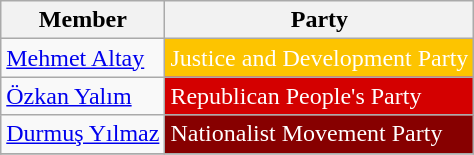<table class="wikitable">
<tr>
<th>Member</th>
<th>Party</th>
</tr>
<tr>
<td><a href='#'>Mehmet Altay</a></td>
<td style="background:#FDC400; color:white">Justice and Development Party</td>
</tr>
<tr>
<td><a href='#'>Özkan Yalım</a></td>
<td style="background:#D40000; color:white">Republican People's Party</td>
</tr>
<tr>
<td><a href='#'>Durmuş Yılmaz</a></td>
<td style="background:#870000; color:white">Nationalist Movement Party</td>
</tr>
<tr>
</tr>
</table>
